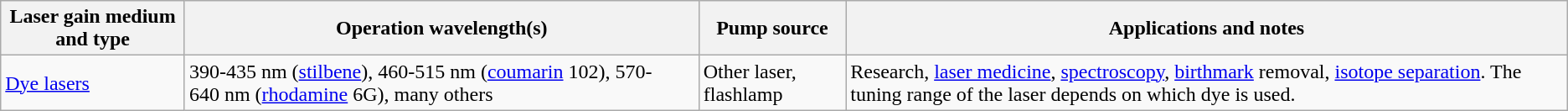<table class="wikitable sortable">
<tr>
<th>Laser gain medium and type</th>
<th class="unsortable">Operation wavelength(s)</th>
<th class="unsortable">Pump source</th>
<th class="unsortable">Applications and notes</th>
</tr>
<tr>
<td><a href='#'>Dye lasers</a></td>
<td>390-435 nm (<a href='#'>stilbene</a>), 460-515 nm (<a href='#'>coumarin</a> 102), 570-640 nm (<a href='#'>rhodamine</a> 6G), many others</td>
<td>Other laser, flashlamp</td>
<td>Research, <a href='#'>laser medicine</a>, <a href='#'>spectroscopy</a>, <a href='#'>birthmark</a> removal, <a href='#'>isotope separation</a>. The tuning range of the laser depends on which dye is used.</td>
</tr>
</table>
